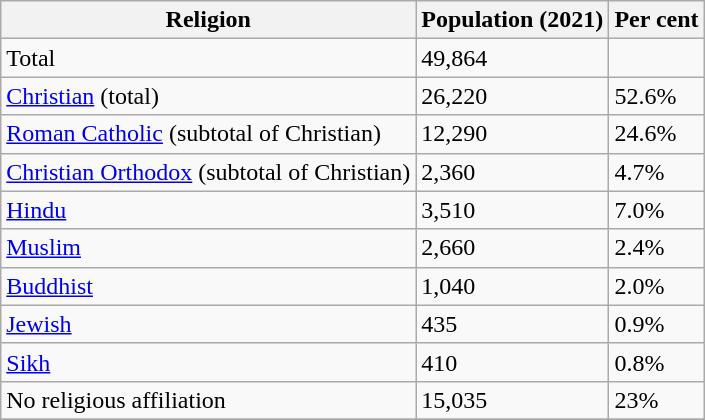<table class="wikitable">
<tr>
<th>Religion </th>
<th>Population (2021)</th>
<th>Per cent</th>
</tr>
<tr>
<td>Total</td>
<td>49,864</td>
</tr>
<tr>
<td><a href='#'>Christian</a> (total)</td>
<td>26,220</td>
<td>52.6%</td>
</tr>
<tr>
<td><a href='#'>Roman Catholic</a> (subtotal of Christian)</td>
<td>12,290</td>
<td>24.6%</td>
</tr>
<tr>
<td><a href='#'>Christian Orthodox</a> (subtotal of Christian)</td>
<td>2,360</td>
<td>4.7%</td>
</tr>
<tr>
<td><a href='#'>Hindu</a></td>
<td>3,510</td>
<td>7.0%</td>
</tr>
<tr>
<td><a href='#'>Muslim</a></td>
<td>2,660</td>
<td>2.4%</td>
</tr>
<tr>
<td><a href='#'>Buddhist</a></td>
<td>1,040</td>
<td>2.0%</td>
</tr>
<tr>
<td><a href='#'>Jewish</a></td>
<td>435</td>
<td>0.9%</td>
</tr>
<tr>
<td><a href='#'>Sikh</a></td>
<td>410</td>
<td>0.8%</td>
</tr>
<tr>
<td>No religious affiliation</td>
<td>15,035</td>
<td>23%</td>
</tr>
<tr>
</tr>
</table>
